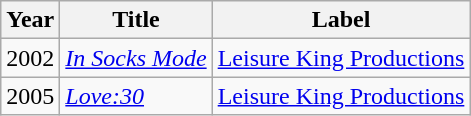<table class="wikitable">
<tr>
<th><strong>Year</strong></th>
<th><strong>Title</strong></th>
<th><strong>Label</strong></th>
</tr>
<tr>
<td>2002</td>
<td><em><a href='#'>In Socks Mode</a></em></td>
<td><a href='#'>Leisure King Productions</a></td>
</tr>
<tr>
<td>2005</td>
<td><em><a href='#'>Love:30</a></em></td>
<td><a href='#'>Leisure King Productions</a></td>
</tr>
</table>
